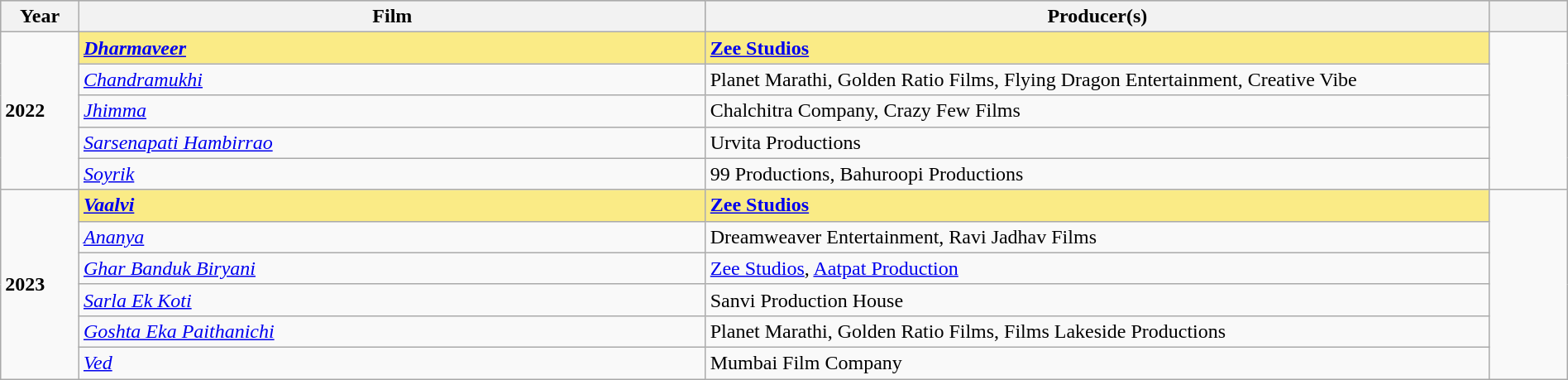<table class="wikitable" style="width:100%">
<tr bgcolor="#bebebe">
<th width="5%">Year</th>
<th width="40%">Film</th>
<th width="50%">Producer(s)</th>
<th width="5%"></th>
</tr>
<tr>
<td rowspan="5"><strong>2022</strong></td>
<td style="background:#FAEB86"><strong><em><a href='#'>Dharmaveer</a></em></strong></td>
<td style="background:#FAEB86"><strong><a href='#'>Zee Studios</a></strong></td>
<td rowspan="5"></td>
</tr>
<tr>
<td><em><a href='#'>Chandramukhi</a></em></td>
<td>Planet Marathi, Golden Ratio Films, Flying Dragon Entertainment, Creative Vibe</td>
</tr>
<tr>
<td><em><a href='#'>Jhimma</a></em></td>
<td>Chalchitra Company, Crazy Few Films</td>
</tr>
<tr>
<td><em><a href='#'>Sarsenapati Hambirrao</a></em></td>
<td>Urvita Productions</td>
</tr>
<tr>
<td><em><a href='#'>Soyrik</a></em></td>
<td>99 Productions, Bahuroopi Productions</td>
</tr>
<tr>
<td rowspan="6"><strong>2023</strong></td>
<td style="background:#FAEB86"><strong><em><a href='#'>Vaalvi</a></em></strong></td>
<td style="background:#FAEB86"><strong><a href='#'>Zee Studios</a></strong></td>
<td rowspan="6"></td>
</tr>
<tr>
<td><em><a href='#'>Ananya</a></em></td>
<td>Dreamweaver Entertainment, Ravi Jadhav Films</td>
</tr>
<tr>
<td><em><a href='#'>Ghar Banduk Biryani</a></em></td>
<td><a href='#'>Zee Studios</a>, <a href='#'>Aatpat Production</a></td>
</tr>
<tr>
<td><em><a href='#'>Sarla Ek Koti</a></em></td>
<td>Sanvi Production House</td>
</tr>
<tr>
<td><em><a href='#'>Goshta Eka Paithanichi</a></em></td>
<td>Planet Marathi, Golden Ratio Films, Films Lakeside Productions</td>
</tr>
<tr>
<td><em><a href='#'>Ved</a></em></td>
<td>Mumbai Film Company</td>
</tr>
</table>
